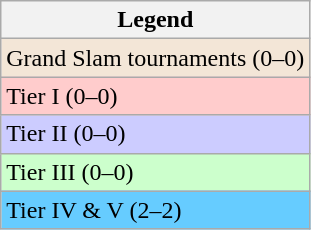<table class="wikitable sortable">
<tr>
<th>Legend</th>
</tr>
<tr>
<td align=center colspan=2 style="background:#f3e6d7;">Grand Slam tournaments (0–0)</td>
</tr>
<tr>
<td bgcolor=#ffcccc>Tier I (0–0)</td>
</tr>
<tr>
<td bgcolor=#ccccff>Tier II (0–0)</td>
</tr>
<tr>
<td bgcolor=#CCFFCC>Tier III (0–0)</td>
</tr>
<tr>
<td bgcolor=#66CCFF>Tier IV & V (2–2)</td>
</tr>
</table>
